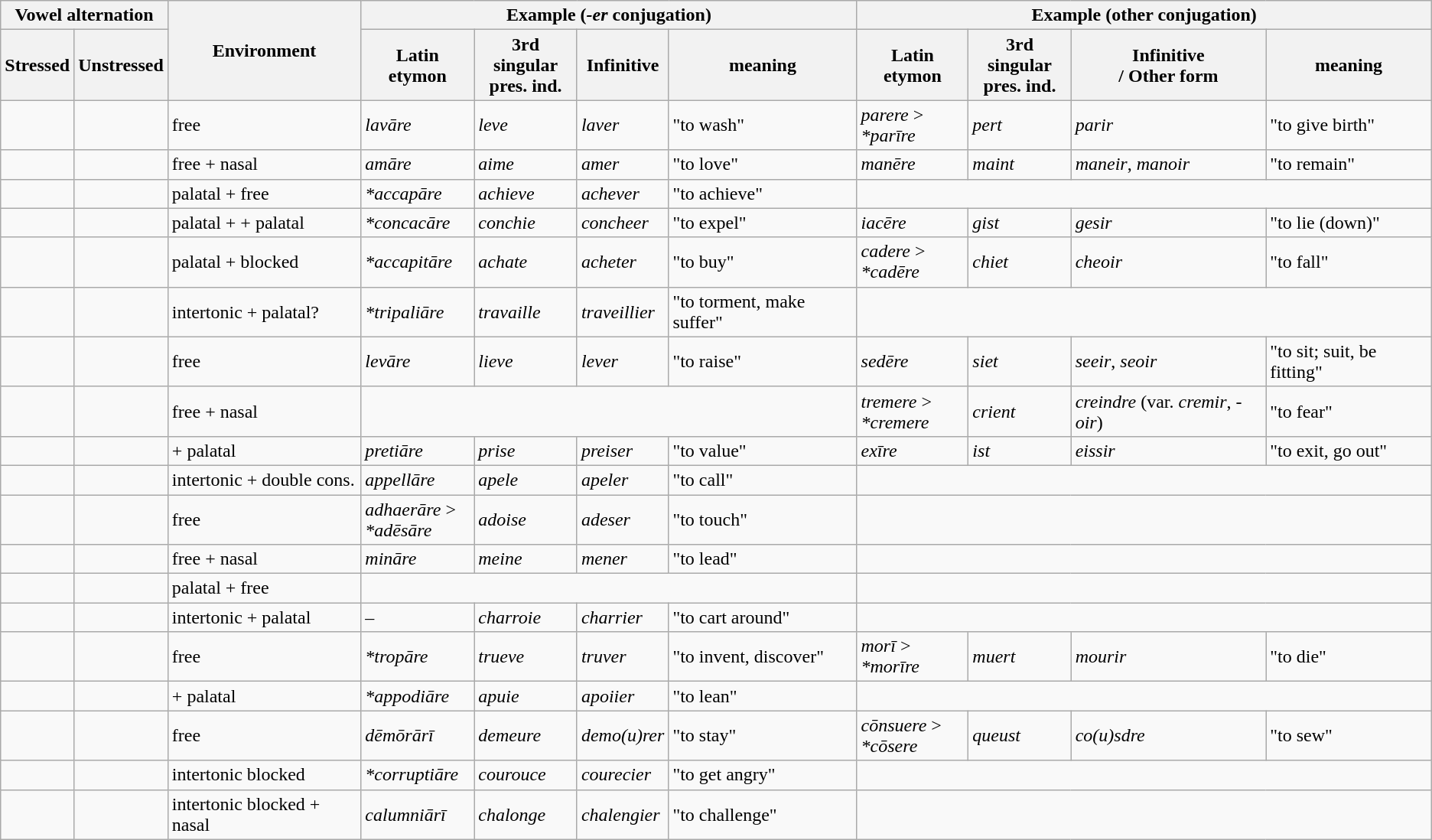<table class="wikitable">
<tr>
<th colspan=2>Vowel alternation</th>
<th rowspan=2>Environment</th>
<th colspan=4>Example (<em>-er</em> conjugation)</th>
<th colspan=4>Example (other conjugation)</th>
</tr>
<tr>
<th>Stressed</th>
<th>Unstressed</th>
<th>Latin etymon</th>
<th>3rd singular<br>pres. ind.</th>
<th>Infinitive</th>
<th>meaning</th>
<th>Latin etymon</th>
<th>3rd singular<br>pres. ind.</th>
<th>Infinitive<br>/ Other form</th>
<th>meaning</th>
</tr>
<tr>
<td></td>
<td></td>
<td>free </td>
<td><em>lavāre</em></td>
<td><em>leve</em></td>
<td><em>laver</em></td>
<td>"to wash"</td>
<td><em>parere</em> ><br> <em>*parīre</em></td>
<td><em>pert</em></td>
<td><em>parir</em></td>
<td>"to give birth"</td>
</tr>
<tr>
<td></td>
<td></td>
<td>free  + nasal</td>
<td><em>amāre</em></td>
<td><em>aime</em></td>
<td><em>amer</em></td>
<td>"to love"</td>
<td><em>manēre</em></td>
<td><em>maint</em></td>
<td><em>maneir</em>, <em>manoir</em></td>
<td>"to remain"</td>
</tr>
<tr>
<td></td>
<td></td>
<td>palatal + free </td>
<td><em>*accapāre</em></td>
<td><em>achieve</em></td>
<td><em>achever</em></td>
<td>"to achieve"</td>
<td colspan=4></td>
</tr>
<tr>
<td></td>
<td></td>
<td>palatal +  + palatal</td>
<td><em>*concacāre</em></td>
<td><em>conchie</em></td>
<td><em>concheer</em></td>
<td>"to expel"</td>
<td><em>iacēre</em></td>
<td><em>gist</em></td>
<td><em>gesir</em></td>
<td>"to lie (down)"</td>
</tr>
<tr>
<td></td>
<td></td>
<td>palatal + blocked </td>
<td><em>*accapitāre</em></td>
<td><em>achate</em></td>
<td><em>acheter</em></td>
<td>"to buy"</td>
<td><em>cadere</em> ><br><em>*cadēre</em></td>
<td><em>chiet</em></td>
<td><em>cheoir</em></td>
<td>"to fall"</td>
</tr>
<tr>
<td></td>
<td></td>
<td>intertonic  + palatal?</td>
<td><em>*tripaliāre</em></td>
<td><em>travaille</em></td>
<td><em>traveillier</em></td>
<td>"to torment, make suffer"</td>
<td colspan=4></td>
</tr>
<tr>
<td></td>
<td></td>
<td>free </td>
<td><em>levāre</em></td>
<td><em>lieve</em></td>
<td><em>lever</em></td>
<td>"to raise"</td>
<td><em>sedēre</em></td>
<td><em>siet</em></td>
<td><em>seeir</em>, <em>seoir</em></td>
<td>"to sit; suit, be fitting"</td>
</tr>
<tr>
<td></td>
<td></td>
<td>free  + nasal</td>
<td colspan=4></td>
<td><em>tremere</em> ><br><em>*cremere</em></td>
<td><em>crient</em></td>
<td><em>creindre</em> (var. <em>cremir</em>, -<em>oir</em>)</td>
<td>"to fear"</td>
</tr>
<tr>
<td></td>
<td></td>
<td> + palatal</td>
<td><em>pretiāre</em></td>
<td><em>prise</em></td>
<td><em>preiser</em></td>
<td>"to value"</td>
<td><em>exīre</em></td>
<td><em>ist</em></td>
<td><em>eissir</em></td>
<td>"to exit, go out"</td>
</tr>
<tr>
<td></td>
<td></td>
<td>intertonic  + double cons.</td>
<td><em>appellāre</em></td>
<td><em>apele</em></td>
<td><em>apeler</em></td>
<td>"to call"</td>
<td colspan=4></td>
</tr>
<tr>
<td></td>
<td></td>
<td>free </td>
<td><em>adhaerāre</em> ><br> <em>*adēsāre</em></td>
<td><em>adoise</em></td>
<td><em>adeser</em></td>
<td>"to touch"</td>
<td colspan=4></td>
</tr>
<tr>
<td></td>
<td></td>
<td>free  + nasal</td>
<td><em>mināre</em></td>
<td><em>meine</em></td>
<td><em>mener</em></td>
<td>"to lead"</td>
<td colspan=4></td>
</tr>
<tr>
<td></td>
<td></td>
<td>palatal + free </td>
<td colspan=4></td>
<td colspan=4></td>
</tr>
<tr>
<td></td>
<td></td>
<td>intertonic  + palatal</td>
<td>–</td>
<td><em>charroie</em></td>
<td><em>charrier</em></td>
<td>"to cart around"</td>
<td colspan=4></td>
</tr>
<tr>
<td></td>
<td></td>
<td>free </td>
<td><em>*tropāre</em></td>
<td><em>trueve</em></td>
<td><em>truver</em></td>
<td>"to invent, discover"</td>
<td><em>morī</em> ><br><em>*morīre</em></td>
<td><em>muert</em></td>
<td><em>mourir</em></td>
<td>"to die"</td>
</tr>
<tr>
<td></td>
<td></td>
<td> + palatal</td>
<td><em>*appodiāre</em></td>
<td><em>apuie</em></td>
<td><em>apoiier</em></td>
<td>"to lean"</td>
<td colspan=4></td>
</tr>
<tr>
<td></td>
<td></td>
<td>free </td>
<td><em>dēmōrārī</em></td>
<td><em>demeure</em></td>
<td><em>demo(u)rer</em></td>
<td>"to stay"</td>
<td><em>cōnsuere</em> ><br> <em>*cōsere</em></td>
<td><em>queust</em></td>
<td><em>co(u)sdre</em></td>
<td>"to sew"</td>
</tr>
<tr>
<td></td>
<td></td>
<td>intertonic blocked </td>
<td><em>*corruptiāre</em></td>
<td><em>courouce</em></td>
<td><em>courecier</em></td>
<td>"to get angry"</td>
<td colspan=4></td>
</tr>
<tr>
<td></td>
<td></td>
<td>intertonic blocked  + nasal</td>
<td><em>calumniārī</em></td>
<td><em>chalonge</em></td>
<td><em>chalengier</em></td>
<td>"to challenge"</td>
<td colspan=4></td>
</tr>
</table>
